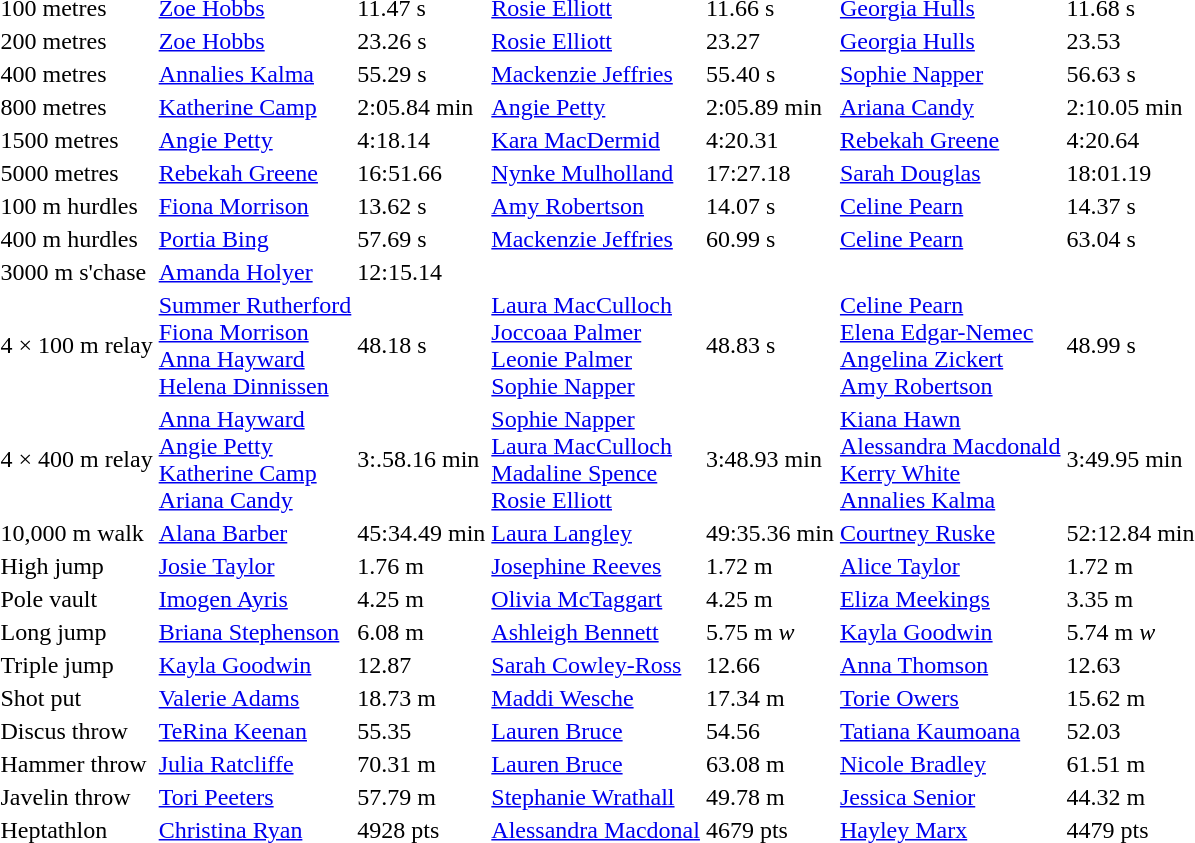<table>
<tr>
</tr>
<tr>
<td>100 metres</td>
<td><a href='#'>Zoe Hobbs</a></td>
<td>11.47 s</td>
<td><a href='#'>Rosie Elliott</a></td>
<td>11.66 s</td>
<td><a href='#'>Georgia Hulls</a></td>
<td>11.68 s</td>
</tr>
<tr>
<td>200 metres</td>
<td><a href='#'>Zoe Hobbs</a></td>
<td>23.26 s</td>
<td><a href='#'>Rosie Elliott</a></td>
<td>23.27</td>
<td><a href='#'>Georgia Hulls</a></td>
<td>23.53</td>
</tr>
<tr>
<td>400 metres</td>
<td><a href='#'>Annalies Kalma</a></td>
<td>55.29 s</td>
<td><a href='#'>Mackenzie Jeffries</a></td>
<td>55.40 s</td>
<td><a href='#'>Sophie Napper</a></td>
<td>56.63 s</td>
</tr>
<tr>
<td>800 metres</td>
<td><a href='#'>Katherine Camp</a></td>
<td>2:05.84 min</td>
<td><a href='#'>Angie Petty</a></td>
<td>2:05.89 min</td>
<td><a href='#'>Ariana Candy</a></td>
<td>2:10.05 min</td>
</tr>
<tr>
<td>1500 metres</td>
<td><a href='#'>Angie Petty</a></td>
<td>4:18.14</td>
<td><a href='#'>Kara MacDermid</a></td>
<td>4:20.31</td>
<td><a href='#'>Rebekah Greene</a></td>
<td>4:20.64</td>
</tr>
<tr>
<td>5000 metres</td>
<td><a href='#'>Rebekah Greene</a></td>
<td>16:51.66</td>
<td><a href='#'>Nynke Mulholland</a></td>
<td>17:27.18</td>
<td><a href='#'>Sarah Douglas</a></td>
<td>18:01.19</td>
</tr>
<tr>
<td>100 m hurdles</td>
<td><a href='#'>Fiona Morrison</a></td>
<td>13.62 s</td>
<td><a href='#'>Amy Robertson</a></td>
<td>14.07 s</td>
<td><a href='#'>Celine Pearn</a></td>
<td>14.37 s</td>
</tr>
<tr>
<td>400 m hurdles</td>
<td><a href='#'>Portia Bing</a></td>
<td>57.69 s</td>
<td><a href='#'>Mackenzie Jeffries</a></td>
<td>60.99 s</td>
<td><a href='#'>Celine Pearn</a></td>
<td>63.04 s</td>
</tr>
<tr>
<td>3000 m s'chase</td>
<td><a href='#'>Amanda Holyer</a></td>
<td>12:15.14</td>
<td></td>
<td></td>
<td></td>
<td></td>
</tr>
<tr>
<td>4 × 100 m relay</td>
<td><a href='#'>Summer Rutherford</a><br><a href='#'>Fiona Morrison</a><br><a href='#'>Anna Hayward</a><br><a href='#'>Helena Dinnissen</a></td>
<td>48.18 s</td>
<td><a href='#'>Laura MacCulloch</a><br><a href='#'>Joccoaa Palmer</a><br><a href='#'>Leonie Palmer</a><br><a href='#'>Sophie Napper</a></td>
<td>48.83 s</td>
<td><a href='#'>Celine Pearn</a><br><a href='#'>Elena Edgar-Nemec</a><br><a href='#'>Angelina Zickert</a><br><a href='#'>Amy Robertson</a></td>
<td>48.99 s</td>
</tr>
<tr>
<td>4 × 400 m relay</td>
<td><a href='#'>Anna Hayward</a><br><a href='#'>Angie Petty</a><br><a href='#'>Katherine Camp</a><br><a href='#'>Ariana Candy</a></td>
<td>3:.58.16 min</td>
<td><a href='#'>Sophie Napper</a><br><a href='#'>Laura MacCulloch</a><br><a href='#'>Madaline Spence</a><br><a href='#'>Rosie Elliott</a></td>
<td>3:48.93 min</td>
<td><a href='#'>Kiana Hawn</a><br><a href='#'>Alessandra Macdonald</a><br><a href='#'>Kerry White</a><br><a href='#'>Annalies Kalma</a></td>
<td>3:49.95 min</td>
</tr>
<tr>
<td>10,000 m walk</td>
<td><a href='#'>Alana Barber</a></td>
<td>45:34.49 min</td>
<td><a href='#'>Laura Langley</a></td>
<td>49:35.36 min</td>
<td><a href='#'>Courtney Ruske</a></td>
<td>52:12.84 min</td>
</tr>
<tr>
<td>High jump</td>
<td><a href='#'>Josie Taylor</a></td>
<td>1.76 m</td>
<td><a href='#'>Josephine Reeves</a></td>
<td>1.72 m</td>
<td><a href='#'>Alice Taylor</a></td>
<td>1.72 m</td>
</tr>
<tr>
<td>Pole vault</td>
<td><a href='#'>Imogen Ayris</a></td>
<td>4.25 m</td>
<td><a href='#'>Olivia McTaggart</a></td>
<td>4.25 m</td>
<td><a href='#'>Eliza Meekings</a></td>
<td>3.35 m</td>
</tr>
<tr>
<td>Long jump</td>
<td><a href='#'>Briana Stephenson</a></td>
<td>6.08 m</td>
<td><a href='#'>Ashleigh Bennett</a></td>
<td>5.75 m <em>w</em></td>
<td><a href='#'>Kayla Goodwin</a></td>
<td>5.74 m <em>w</em></td>
</tr>
<tr>
<td>Triple jump</td>
<td><a href='#'>Kayla Goodwin</a></td>
<td>12.87</td>
<td><a href='#'>Sarah Cowley-Ross</a></td>
<td>12.66</td>
<td><a href='#'>Anna Thomson</a></td>
<td>12.63</td>
</tr>
<tr>
<td>Shot put</td>
<td><a href='#'>Valerie Adams</a></td>
<td>18.73 m</td>
<td><a href='#'>Maddi Wesche</a></td>
<td>17.34 m</td>
<td><a href='#'>Torie Owers</a></td>
<td>15.62 m</td>
</tr>
<tr>
<td>Discus throw</td>
<td><a href='#'>TeRina Keenan</a></td>
<td>55.35</td>
<td><a href='#'>Lauren Bruce</a></td>
<td>54.56</td>
<td><a href='#'>Tatiana Kaumoana</a></td>
<td>52.03</td>
</tr>
<tr>
<td>Hammer throw</td>
<td><a href='#'>Julia Ratcliffe</a></td>
<td>70.31 m</td>
<td><a href='#'>Lauren Bruce</a></td>
<td>63.08 m</td>
<td><a href='#'>Nicole Bradley</a></td>
<td>61.51 m</td>
</tr>
<tr>
<td>Javelin throw</td>
<td><a href='#'>Tori Peeters</a></td>
<td>57.79 m</td>
<td><a href='#'>Stephanie Wrathall</a></td>
<td>49.78 m</td>
<td><a href='#'>Jessica Senior</a></td>
<td>44.32 m</td>
</tr>
<tr>
<td>Heptathlon</td>
<td><a href='#'>Christina Ryan</a></td>
<td>4928 pts</td>
<td><a href='#'>Alessandra Macdonal</a></td>
<td>4679 pts</td>
<td><a href='#'>Hayley Marx</a></td>
<td>4479 pts</td>
</tr>
</table>
